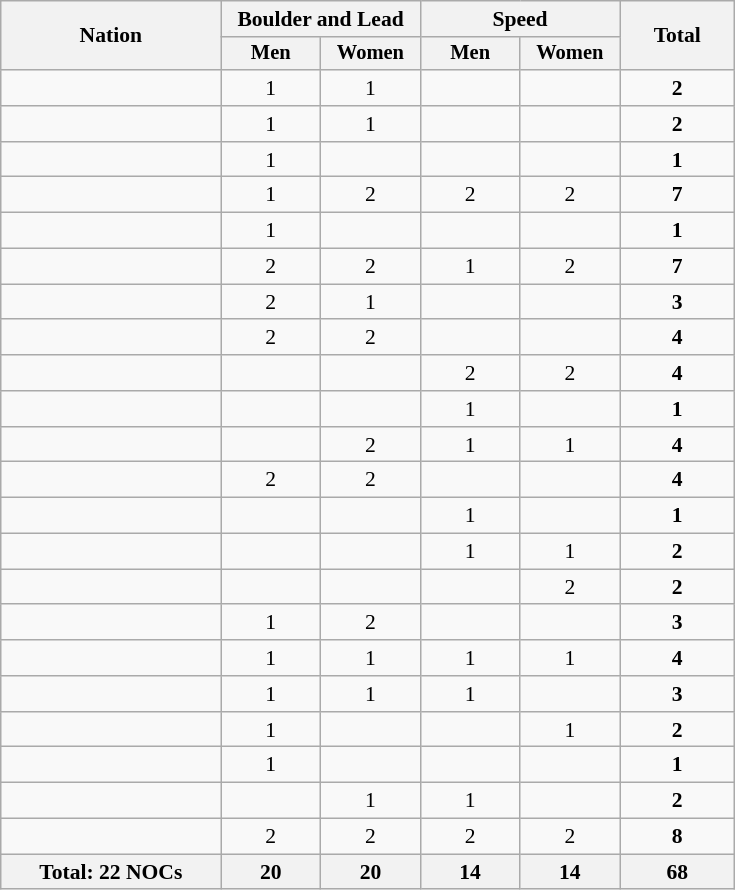<table class="wikitable sortable"  style="text-align:center; font-size:90%;">
<tr>
<th rowspan="2" width=140>Nation</th>
<th colspan=2>Boulder and Lead</th>
<th colspan=2>Speed</th>
<th rowspan=2 width=70>Total</th>
</tr>
<tr style="font-size:95%">
<th class="unsortable" width=60>Men</th>
<th class="unsortable" width=60>Women</th>
<th class="unsortable" width=60>Men</th>
<th class="unsortable" width=60>Women</th>
</tr>
<tr>
<td align=left></td>
<td>1</td>
<td>1</td>
<td></td>
<td></td>
<td><strong>2</strong></td>
</tr>
<tr>
<td align=left></td>
<td>1</td>
<td>1</td>
<td></td>
<td></td>
<td><strong>2</strong></td>
</tr>
<tr>
<td align=left></td>
<td>1</td>
<td></td>
<td></td>
<td></td>
<td><strong>1</strong></td>
</tr>
<tr>
<td align=left></td>
<td>1</td>
<td>2</td>
<td>2</td>
<td>2</td>
<td><strong>7</strong></td>
</tr>
<tr>
<td align=left></td>
<td>1</td>
<td></td>
<td></td>
<td></td>
<td><strong>1</strong></td>
</tr>
<tr>
<td align=left></td>
<td>2</td>
<td>2</td>
<td>1</td>
<td>2</td>
<td><strong>7</strong></td>
</tr>
<tr>
<td align=left></td>
<td>2</td>
<td>1</td>
<td></td>
<td></td>
<td><strong>3</strong></td>
</tr>
<tr>
<td align=left></td>
<td>2</td>
<td>2</td>
<td></td>
<td></td>
<td><strong>4</strong></td>
</tr>
<tr>
<td align=left></td>
<td></td>
<td></td>
<td>2</td>
<td>2</td>
<td><strong>4</strong></td>
</tr>
<tr>
<td align=left></td>
<td></td>
<td></td>
<td>1</td>
<td></td>
<td><strong>1</strong></td>
</tr>
<tr>
<td align=left></td>
<td></td>
<td>2</td>
<td>1</td>
<td>1</td>
<td><strong>4</strong></td>
</tr>
<tr>
<td align=left></td>
<td>2</td>
<td>2</td>
<td></td>
<td></td>
<td><strong>4</strong></td>
</tr>
<tr>
<td align=left></td>
<td></td>
<td></td>
<td>1</td>
<td></td>
<td><strong>1</strong></td>
</tr>
<tr>
<td align=left></td>
<td></td>
<td></td>
<td>1</td>
<td>1</td>
<td><strong>2</strong></td>
</tr>
<tr>
<td align=left></td>
<td></td>
<td></td>
<td></td>
<td>2</td>
<td><strong>2</strong></td>
</tr>
<tr>
<td align=left></td>
<td>1</td>
<td>2</td>
<td></td>
<td></td>
<td><strong>3</strong></td>
</tr>
<tr>
<td align=left></td>
<td>1</td>
<td>1</td>
<td>1</td>
<td>1</td>
<td><strong>4</strong></td>
</tr>
<tr>
<td align=left></td>
<td>1</td>
<td>1</td>
<td>1</td>
<td></td>
<td><strong>3</strong></td>
</tr>
<tr>
<td align=left></td>
<td>1</td>
<td></td>
<td></td>
<td>1</td>
<td><strong>2</strong></td>
</tr>
<tr>
<td align=left></td>
<td>1</td>
<td></td>
<td></td>
<td></td>
<td><strong>1</strong></td>
</tr>
<tr>
<td align=left></td>
<td></td>
<td>1</td>
<td>1</td>
<td></td>
<td><strong>2</strong></td>
</tr>
<tr>
<td align=left></td>
<td>2</td>
<td>2</td>
<td>2</td>
<td>2</td>
<td><strong>8</strong></td>
</tr>
<tr>
<th>Total: 22 NOCs</th>
<th>20</th>
<th>20</th>
<th>14</th>
<th>14</th>
<th>68</th>
</tr>
</table>
